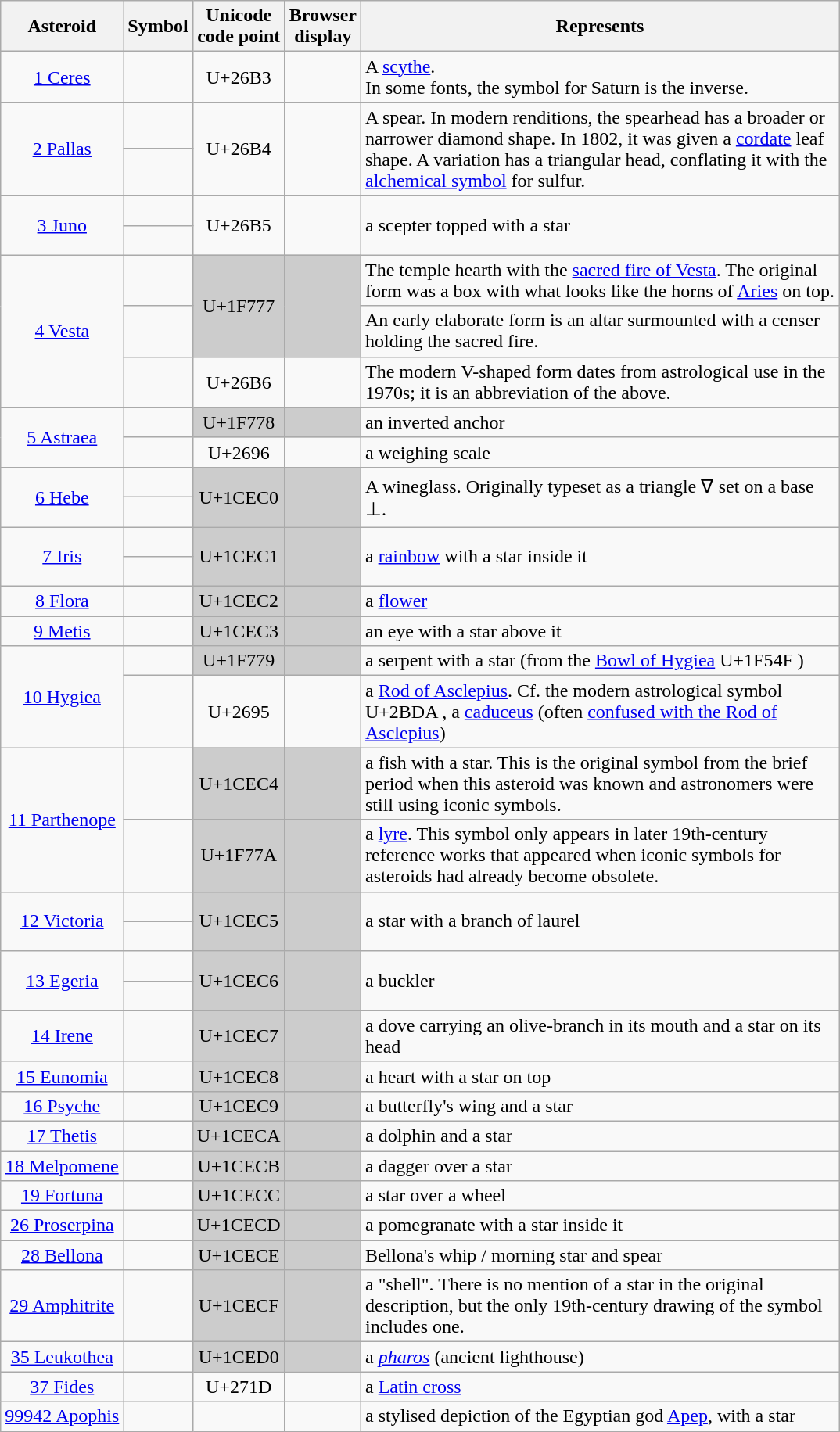<table class="wikitable skin-invert-image" style="text-align: center;">
<tr>
<th scope="col">Asteroid</th>
<th scope="col">Symbol</th>
<th scope="col">Unicode<br>code point</th>
<th scope="col">Browser<br>display</th>
<th width=400pt>Represents</th>
</tr>
<tr>
<td scope="row"><a href='#'>1 Ceres</a></td>
<td><br></td>
<td>U+26B3<br></td>
<td></td>
<td style="text-align: left;">A <a href='#'>scythe</a>.<br> In some fonts, the symbol for Saturn is the inverse.</td>
</tr>
<tr>
<td scope="row" rowspan=2><a href='#'>2 Pallas</a></td>
<td><br></td>
<td rowspan=2>U+26B4<br></td>
<td rowspan=2></td>
<td rowspan=2  style="text-align: left;">A spear. In modern renditions, the spearhead has a broader or narrower diamond shape. In 1802, it was given a <a href='#'>cordate</a> leaf shape. A variation has a triangular head, conflating it with the <a href='#'>alchemical symbol</a> for sulfur.</td>
</tr>
<tr>
<td><br></td>
</tr>
<tr>
<td scope="row" rowspan=2><a href='#'>3 Juno</a></td>
<td><br></td>
<td scope="row" rowspan=2>U+26B5<br></td>
<td scope="row" rowspan=2></td>
<td style="text-align: left;" rowspan=2>a scepter topped with a star</td>
</tr>
<tr>
<td><br></td>
</tr>
<tr>
<td scope="row" rowspan=3><a href='#'>4 Vesta</a></td>
<td><br></td>
<td bgcolor=#cccccc rowspan=2>U+1F777 <br></td>
<td bgcolor=#cccccc rowspan=2></td>
<td style="text-align: left;">The temple hearth with the <a href='#'>sacred fire of Vesta</a>. The original form was a box with what looks like the horns of <a href='#'>Aries</a> on top.</td>
</tr>
<tr>
<td><br></td>
<td style="text-align: left;">An early elaborate form is an altar surmounted with a censer holding the sacred fire.</td>
</tr>
<tr>
<td><br></td>
<td>U+26B6<br></td>
<td></td>
<td style="text-align: left;">The modern V-shaped form dates from astrological use in the 1970s; it is an abbreviation of the above.</td>
</tr>
<tr>
<td scope="row" rowspan=2><a href='#'>5 Astraea</a></td>
<td><br></td>
<td bgcolor=#cccccc>U+1F778 <br></td>
<td bgcolor=#cccccc></td>
<td style="text-align: left;">an inverted anchor</td>
</tr>
<tr>
<td> <br></td>
<td>U+2696<br></td>
<td></td>
<td style="text-align: left;">a weighing scale</td>
</tr>
<tr>
<td scope="row" rowspan=2><a href='#'>6 Hebe</a></td>
<td><br></td>
<td bgcolor=#cccccc rowspan=2>U+1CEC0<br></td>
<td bgcolor=#cccccc rowspan=2></td>
<td style="text-align: left;" rowspan=2>A wineglass. Originally typeset as a triangle ∇ set on a base ⊥.</td>
</tr>
<tr>
<td><br></td>
</tr>
<tr>
<td scope="row" rowspan=2><a href='#'>7 Iris</a></td>
<td><br></td>
<td bgcolor=#cccccc rowspan=2>U+1CEC1<br></td>
<td bgcolor=#cccccc rowspan=2></td>
<td style="text-align: left;" rowspan=2>a <a href='#'>rainbow</a> with a star inside it</td>
</tr>
<tr>
<td><br></td>
</tr>
<tr>
<td scope="row"><a href='#'>8 Flora</a></td>
<td> <br></td>
<td bgcolor=#cccccc>U+1CEC2 <br></td>
<td bgcolor=#cccccc></td>
<td style="text-align: left;">a <a href='#'>flower</a></td>
</tr>
<tr>
<td scope="row"><a href='#'>9 Metis</a></td>
<td><br></td>
<td bgcolor=#cccccc>U+1CEC3 <br></td>
<td bgcolor=#cccccc></td>
<td style="text-align: left;">an eye with a star above it</td>
</tr>
<tr>
<td scope="row" rowspan=2><a href='#'>10 Hygiea</a></td>
<td><br></td>
<td bgcolor=#cccccc>U+1F779 <br></td>
<td bgcolor=#cccccc></td>
<td style="text-align: left;">a serpent with a star (from the <a href='#'>Bowl of Hygiea</a> U+1F54F )</td>
</tr>
<tr>
<td><br></td>
<td>U+2695<br></td>
<td></td>
<td style="text-align: left;">a <a href='#'>Rod of Asclepius</a>. Cf. the modern astrological symbol U+2BDA , a <a href='#'>caduceus</a> (often <a href='#'>confused with the Rod of Asclepius</a>)</td>
</tr>
<tr>
<td scope="row" rowspan=2><a href='#'>11 Parthenope</a></td>
<td><br></td>
<td bgcolor=#cccccc>U+1CEC4 <br></td>
<td bgcolor=#cccccc></td>
<td style="text-align: left;">a fish with a star. This is the original symbol from the brief period when this asteroid was known and astronomers were still using iconic symbols.</td>
</tr>
<tr>
<td><br></td>
<td bgcolor=#cccccc>U+1F77A <br></td>
<td bgcolor=#cccccc></td>
<td style="text-align: left;">a <a href='#'>lyre</a>. This symbol only appears in later 19th-century reference works that appeared when iconic symbols for asteroids had already become obsolete.</td>
</tr>
<tr>
<td scope="row" rowspan=2><a href='#'>12 Victoria</a></td>
<td><br></td>
<td bgcolor=#cccccc rowspan=2>U+1CEC5 <br></td>
<td bgcolor=#cccccc rowspan=2></td>
<td style="text-align: left;" rowspan=2>a star with a branch of laurel</td>
</tr>
<tr>
<td><br></td>
</tr>
<tr>
<td scope="row" rowspan=2><a href='#'>13 Egeria</a></td>
<td><br></td>
<td bgcolor=#cccccc rowspan=2>U+1CEC6 <br></td>
<td bgcolor=#cccccc rowspan=2></td>
<td style="text-align: left;" rowspan=2>a buckler</td>
</tr>
<tr>
<td><br></td>
</tr>
<tr>
<td scope="row"><a href='#'>14 Irene</a></td>
<td><br></td>
<td bgcolor=#cccccc>U+1CEC7 <br></td>
<td bgcolor=#cccccc></td>
<td style="text-align: left;">a dove carrying an olive-branch in its mouth and a star on its head</td>
</tr>
<tr>
<td scope="row"><a href='#'>15 Eunomia</a></td>
<td><br></td>
<td bgcolor=#cccccc>U+1CEC8 <br></td>
<td bgcolor=#cccccc></td>
<td style="text-align: left;">a heart with a star on top</td>
</tr>
<tr>
<td scope="row"><a href='#'>16 Psyche</a></td>
<td><br></td>
<td bgcolor=#cccccc>U+1CEC9 <br></td>
<td bgcolor=#cccccc></td>
<td style="text-align: left;">a butterfly's wing and a star</td>
</tr>
<tr>
<td scope="row"><a href='#'>17 Thetis</a></td>
<td><br></td>
<td bgcolor=#cccccc>U+1CECA <br></td>
<td bgcolor=#cccccc></td>
<td style="text-align: left;">a dolphin and a star</td>
</tr>
<tr>
<td scope="row"><a href='#'>18 Melpomene</a></td>
<td><br></td>
<td bgcolor=#cccccc>U+1CECB <br></td>
<td bgcolor=#cccccc></td>
<td style="text-align: left;">a dagger over a star</td>
</tr>
<tr>
<td scope="row"><a href='#'>19 Fortuna</a></td>
<td><br></td>
<td bgcolor=#cccccc>U+1CECC <br></td>
<td bgcolor=#cccccc></td>
<td style="text-align: left;">a star over a wheel</td>
</tr>
<tr>
<td scope="row"><a href='#'>26 Proserpina</a></td>
<td><br></td>
<td bgcolor=#cccccc>U+1CECD <br></td>
<td bgcolor=#cccccc></td>
<td style="text-align: left;">a pomegranate with a star inside it</td>
</tr>
<tr>
<td scope="row"><a href='#'>28 Bellona</a></td>
<td><br></td>
<td bgcolor=#cccccc>U+1CECE <br></td>
<td bgcolor=#cccccc></td>
<td style="text-align: left;">Bellona's whip / morning star and spear</td>
</tr>
<tr>
<td scope="row"><a href='#'>29 Amphitrite</a></td>
<td><br></td>
<td bgcolor=#cccccc>U+1CECF <br></td>
<td bgcolor=#cccccc></td>
<td style="text-align: left;">a "shell". There is no mention of a star in the original description, but the only 19th-century drawing of the symbol includes one.</td>
</tr>
<tr>
<td scope="row"><a href='#'>35 Leukothea</a></td>
<td><br></td>
<td bgcolor=#cccccc>U+1CED0 <br></td>
<td bgcolor=#cccccc></td>
<td style="text-align: left;">a <em><a href='#'>pharos</a></em> (ancient lighthouse)</td>
</tr>
<tr>
<td scope="row"><a href='#'>37 Fides</a></td>
<td><br></td>
<td>U+271D<br></td>
<td></td>
<td style="text-align: left;">a <a href='#'>Latin cross</a></td>
</tr>
<tr>
<td scope="row"><a href='#'>99942 Apophis</a></td>
<td><br></td>
<td></td>
<td></td>
<td style="text-align: left;">a stylised depiction of the Egyptian god <a href='#'>Apep</a>, with a star</td>
</tr>
</table>
